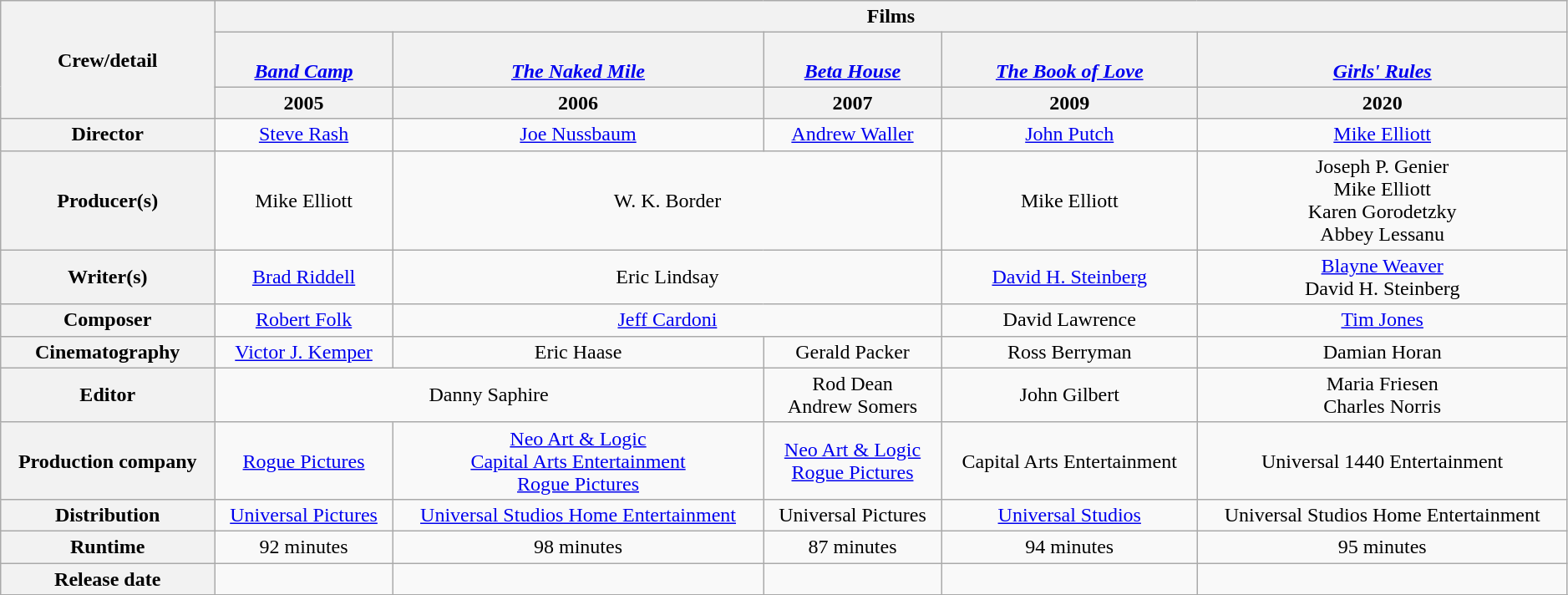<table class="wikitable" style="text-align:center;" width=99%>
<tr>
<th rowspan="3">Crew/detail</th>
<th colspan="5">Films</th>
</tr>
<tr>
<th><em><a href='#'><br>Band Camp</a></em></th>
<th><em><a href='#'><br>The Naked Mile</a></em></th>
<th><em><a href='#'><br>Beta House</a></em></th>
<th><em><a href='#'><br>The Book of Love</a></em></th>
<th><em><a href='#'><br>Girls' Rules</a></em></th>
</tr>
<tr>
<th>2005</th>
<th>2006</th>
<th>2007</th>
<th>2009</th>
<th>2020</th>
</tr>
<tr>
<th>Director</th>
<td><a href='#'>Steve Rash</a></td>
<td><a href='#'>Joe Nussbaum</a></td>
<td><a href='#'>Andrew Waller</a></td>
<td><a href='#'>John Putch</a></td>
<td><a href='#'>Mike Elliott</a></td>
</tr>
<tr>
<th>Producer(s)</th>
<td>Mike Elliott</td>
<td colspan="2">W. K. Border</td>
<td>Mike Elliott</td>
<td>Joseph P. Genier<br>Mike Elliott<br>Karen Gorodetzky<br>Abbey Lessanu</td>
</tr>
<tr>
<th>Writer(s)</th>
<td><a href='#'>Brad Riddell</a></td>
<td colspan="2">Eric Lindsay</td>
<td><a href='#'>David H. Steinberg</a></td>
<td><a href='#'>Blayne Weaver</a><br>David H. Steinberg</td>
</tr>
<tr>
<th>Composer</th>
<td><a href='#'>Robert Folk</a></td>
<td colspan="2"><a href='#'>Jeff Cardoni</a></td>
<td>David Lawrence</td>
<td><a href='#'>Tim Jones</a></td>
</tr>
<tr>
<th>Cinematography</th>
<td><a href='#'>Victor J. Kemper</a></td>
<td>Eric Haase</td>
<td>Gerald Packer</td>
<td>Ross Berryman</td>
<td>Damian Horan</td>
</tr>
<tr>
<th>Editor</th>
<td colspan="2">Danny Saphire</td>
<td>Rod Dean<br>Andrew Somers</td>
<td>John Gilbert</td>
<td>Maria Friesen<br>Charles Norris</td>
</tr>
<tr>
<th>Production company</th>
<td><a href='#'>Rogue Pictures</a></td>
<td><a href='#'>Neo Art & Logic</a><br><a href='#'>Capital Arts Entertainment</a><br><a href='#'>Rogue Pictures</a></td>
<td><a href='#'>Neo Art & Logic</a><br><a href='#'>Rogue Pictures</a></td>
<td>Capital Arts Entertainment</td>
<td>Universal 1440 Entertainment</td>
</tr>
<tr>
<th>Distribution</th>
<td><a href='#'>Universal Pictures</a></td>
<td><a href='#'>Universal Studios Home Entertainment</a></td>
<td>Universal Pictures</td>
<td><a href='#'>Universal Studios</a></td>
<td>Universal Studios Home Entertainment</td>
</tr>
<tr>
<th>Runtime</th>
<td>92 minutes</td>
<td>98 minutes</td>
<td>87 minutes</td>
<td>94 minutes</td>
<td>95 minutes</td>
</tr>
<tr>
<th>Release date</th>
<td></td>
<td></td>
<td></td>
<td></td>
<td></td>
</tr>
<tr>
</tr>
</table>
